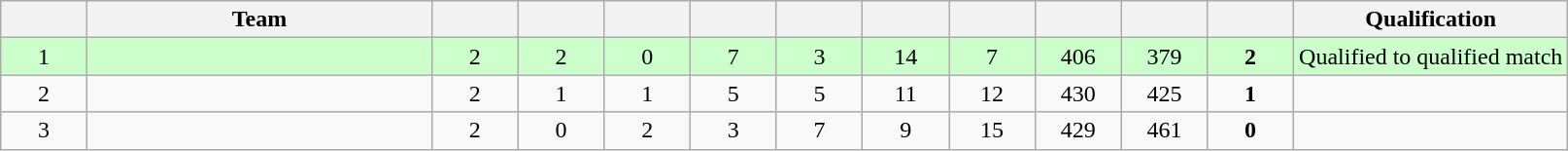<table class="wikitable" style="text-align:center">
<tr>
<th width=5.5%></th>
<th width=22%>Team</th>
<th width=5.5%></th>
<th width=5.5%></th>
<th width=5.5%></th>
<th width=5.5%></th>
<th width=5.5%></th>
<th width=5.5%></th>
<th width=5.5%></th>
<th width=5.5%></th>
<th width=5.5%></th>
<th width=5.5%></th>
<th width=18%>Qualification</th>
</tr>
<tr bgcolor="#ccffcc">
<td>1</td>
<td align="left"></td>
<td>2</td>
<td>2</td>
<td>0</td>
<td>7</td>
<td>3</td>
<td>14</td>
<td>7</td>
<td>406</td>
<td>379</td>
<td><strong>2</strong></td>
<td>Qualified to qualified match</td>
</tr>
<tr>
<td>2</td>
<td align="left"></td>
<td>2</td>
<td>1</td>
<td>1</td>
<td>5</td>
<td>5</td>
<td>11</td>
<td>12</td>
<td>430</td>
<td>425</td>
<td><strong>1</strong></td>
<td></td>
</tr>
<tr>
<td>3</td>
<td align="left"></td>
<td>2</td>
<td>0</td>
<td>2</td>
<td>3</td>
<td>7</td>
<td>9</td>
<td>15</td>
<td>429</td>
<td>461</td>
<td><strong>0</strong></td>
<td></td>
</tr>
</table>
